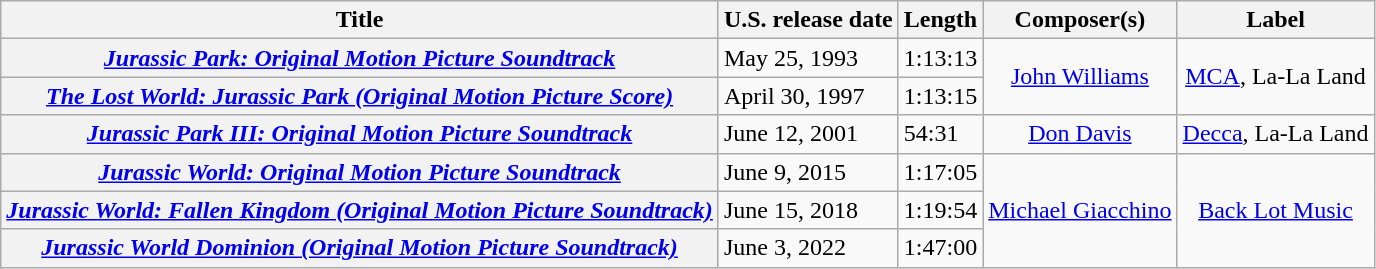<table class="wikitable plainrowheaders" style="text-align:center;">
<tr>
<th>Title</th>
<th>U.S. release date</th>
<th>Length</th>
<th>Composer(s)</th>
<th>Label</th>
</tr>
<tr>
<th scope="row"><em><a href='#'>Jurassic Park: Original Motion Picture Soundtrack</a></em></th>
<td style="text-align:left">May 25, 1993</td>
<td style="text-align:left">1:13:13</td>
<td rowspan="2"><a href='#'>John Williams</a></td>
<td rowspan="2"><a href='#'>MCA</a>, La-La Land</td>
</tr>
<tr>
<th scope="row"><em><a href='#'>The Lost World: Jurassic Park (Original Motion Picture Score)</a></em></th>
<td style="text-align:left">April 30, 1997</td>
<td style="text-align:left">1:13:15</td>
</tr>
<tr>
<th scope="row"><em><a href='#'>Jurassic Park III: Original Motion Picture Soundtrack</a></em></th>
<td style="text-align:left">June 12, 2001</td>
<td style="text-align:left">54:31</td>
<td><a href='#'>Don Davis</a></td>
<td><a href='#'>Decca</a>, La-La Land</td>
</tr>
<tr>
<th scope="row"><em><a href='#'>Jurassic World: Original Motion Picture Soundtrack</a></em></th>
<td style="text-align:left">June 9, 2015</td>
<td style="text-align:left">1:17:05</td>
<td rowspan="3"><a href='#'>Michael Giacchino</a></td>
<td rowspan="3"><a href='#'>Back Lot Music</a></td>
</tr>
<tr>
<th scope="row"><em><a href='#'>Jurassic World: Fallen Kingdom (Original Motion Picture Soundtrack)</a></em></th>
<td style="text-align:left">June 15, 2018</td>
<td style="text-align:left">1:19:54</td>
</tr>
<tr>
<th scope="row"><em><a href='#'>Jurassic World Dominion (Original Motion Picture Soundtrack)</a></em></th>
<td style="text-align:left">June 3, 2022</td>
<td style="text-align:left">1:47:00</td>
</tr>
</table>
